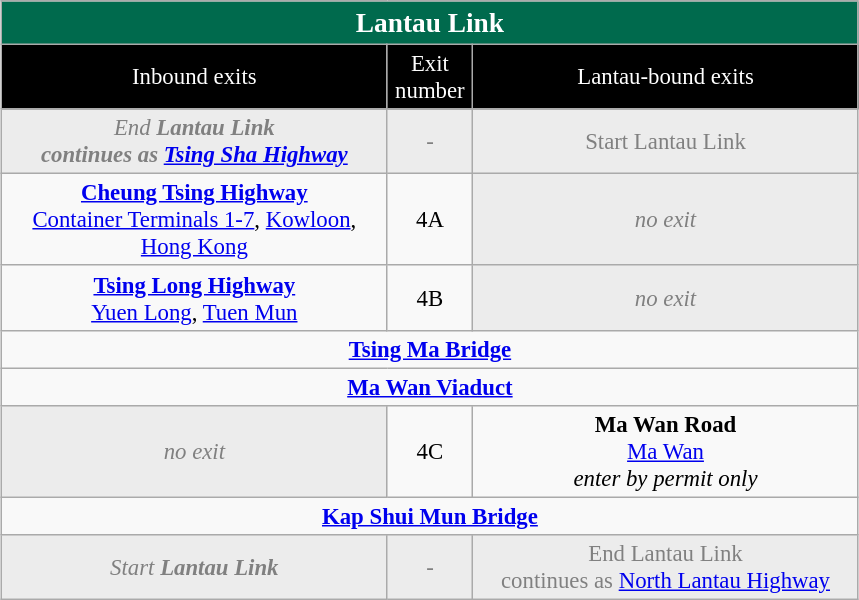<table border=1 cellpadding=2 style="margin-left:1em; margin-bottom: 1em; color: black; border-collapse: collapse; font-size: 95%;" class="wikitable">
<tr align="center" bgcolor="006a4d" style="color: white;font-size:120%;">
<td colspan="3"><strong>Lantau Link</strong> </td>
</tr>
<tr align="center" style="background:#000000; color:white;">
<td width="250px">Inbound exits</td>
<td width="50px">Exit number</td>
<td width="250px">Lantau-bound exits</td>
</tr>
<tr align="center">
<td style="background: #ececec; color: grey;" class="table-na"><em>End <strong>Lantau Link<strong><em><br>continues as <a href='#'>Tsing Sha Highway</a> </td>
<td style="background: #ececec; color: grey;" class="table-na">-</td>
<td style="background: #ececec; color: grey;" class="table-na"></em>Start </strong>Lantau Link</em></strong></td>
</tr>
<tr align="center">
<td><strong><a href='#'>Cheung Tsing Highway</a></strong> <br><a href='#'>Container Terminals 1-7</a>, <a href='#'>Kowloon</a>, <a href='#'>Hong Kong</a></td>
<td>4A</td>
<td style="background: #ececec; color: grey;" class="table-na"><em>no exit</em></td>
</tr>
<tr align="center">
<td><strong><a href='#'>Tsing Long Highway</a></strong> <br><a href='#'>Yuen Long</a>, <a href='#'>Tuen Mun</a></td>
<td>4B</td>
<td style="background: #ececec; color: grey;" class="table-na"><em>no exit</em></td>
</tr>
<tr align="center">
<td colspan="3"><strong><a href='#'>Tsing Ma Bridge</a></strong></td>
</tr>
<tr align="center">
<td colspan="3"><strong><a href='#'>Ma Wan Viaduct</a></strong></td>
</tr>
<tr align="center">
<td style="background: #ececec; color: grey;" class="table-na"><em>no exit</em></td>
<td>4C</td>
<td><strong>Ma Wan Road</strong><br><a href='#'>Ma Wan</a><br><em>enter by permit only</em></td>
</tr>
<tr align="center">
<td colspan="3"><strong><a href='#'>Kap Shui Mun Bridge</a></strong></td>
</tr>
<tr align="center">
<td style="background: #ececec; color: grey;" class="table-na"><em>Start <strong>Lantau Link<strong><em></td>
<td style="background: #ececec; color: grey;" class="table-na">-</td>
<td style="background: #ececec; color: grey;" class="table-na"></em>End </strong>Lantau Link</em></strong><br>continues as <a href='#'>North Lantau Highway</a> </td>
</tr>
</table>
